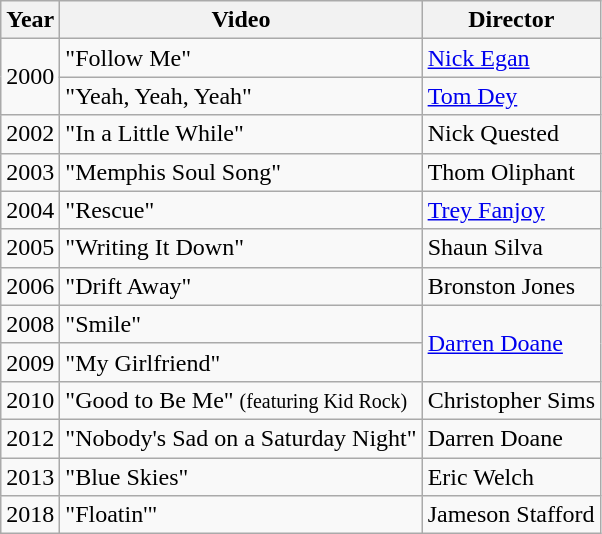<table class="wikitable">
<tr>
<th>Year</th>
<th>Video</th>
<th>Director</th>
</tr>
<tr>
<td rowspan="2">2000</td>
<td>"Follow Me"</td>
<td><a href='#'>Nick Egan</a></td>
</tr>
<tr>
<td>"Yeah, Yeah, Yeah"</td>
<td><a href='#'>Tom Dey</a></td>
</tr>
<tr>
<td>2002</td>
<td>"In a Little While"</td>
<td>Nick Quested</td>
</tr>
<tr>
<td>2003</td>
<td>"Memphis Soul Song"</td>
<td>Thom Oliphant</td>
</tr>
<tr>
<td>2004</td>
<td>"Rescue"</td>
<td><a href='#'>Trey Fanjoy</a></td>
</tr>
<tr>
<td>2005</td>
<td>"Writing It Down"</td>
<td>Shaun Silva</td>
</tr>
<tr>
<td>2006</td>
<td>"Drift Away"</td>
<td>Bronston Jones</td>
</tr>
<tr>
<td>2008</td>
<td>"Smile"</td>
<td rowspan="2"><a href='#'>Darren Doane</a></td>
</tr>
<tr>
<td>2009</td>
<td>"My Girlfriend"</td>
</tr>
<tr>
<td>2010</td>
<td>"Good to Be Me" <small>(featuring Kid Rock)</small></td>
<td>Christopher Sims</td>
</tr>
<tr>
<td>2012</td>
<td>"Nobody's Sad on a Saturday Night"</td>
<td>Darren Doane</td>
</tr>
<tr>
<td>2013</td>
<td>"Blue Skies"</td>
<td>Eric Welch</td>
</tr>
<tr>
<td>2018</td>
<td>"Floatin'"</td>
<td>Jameson Stafford</td>
</tr>
</table>
